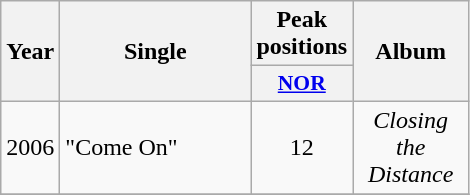<table class="wikitable">
<tr>
<th align="center" rowspan="2" width="10">Year</th>
<th align="center" rowspan="2" width="120">Single</th>
<th align="center" colspan="1" width="20">Peak positions</th>
<th align="center" rowspan="2" width="70">Album</th>
</tr>
<tr>
<th scope="col" style="width:3em;font-size:90%;"><a href='#'>NOR</a><br></th>
</tr>
<tr>
<td style="text-align:center;">2006</td>
<td>"Come On"</td>
<td style="text-align:center;">12</td>
<td style="text-align:center;"><em>Closing the Distance</em></td>
</tr>
<tr>
</tr>
</table>
